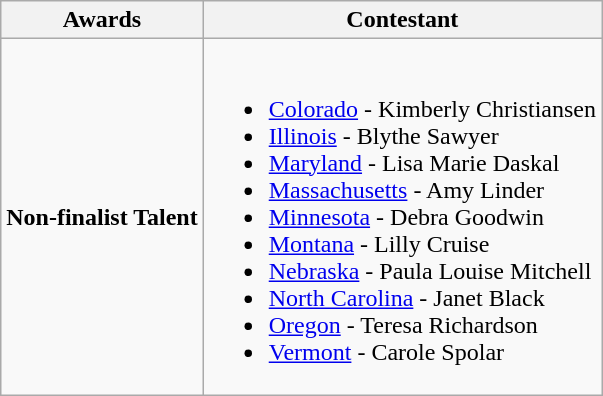<table class="wikitable">
<tr>
<th>Awards</th>
<th>Contestant</th>
</tr>
<tr>
<td><strong>Non-finalist Talent</strong></td>
<td><br><ul><li> <a href='#'>Colorado</a> - Kimberly Christiansen</li><li> <a href='#'>Illinois</a> - Blythe Sawyer</li><li> <a href='#'>Maryland</a> - Lisa Marie Daskal</li><li> <a href='#'>Massachusetts</a> - Amy Linder</li><li> <a href='#'>Minnesota</a> - Debra Goodwin</li><li> <a href='#'>Montana</a> - Lilly Cruise</li><li> <a href='#'>Nebraska</a> - Paula Louise Mitchell</li><li> <a href='#'>North Carolina</a> - Janet Black</li><li> <a href='#'>Oregon</a> - Teresa Richardson</li><li> <a href='#'>Vermont</a> - Carole Spolar</li></ul></td>
</tr>
</table>
